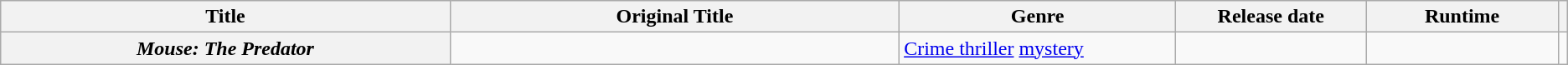<table class="wikitable plainrowheaders sortable">
<tr>
<th scope="col" style="width:25em">Title</th>
<th scope="col" style="width:25em">Original Title</th>
<th scope="col" style="width:15em">Genre</th>
<th scope="col" style="width:10em">Release date</th>
<th scope="col" style="width:10em">Runtime</th>
<th scope="col"></th>
</tr>
<tr>
<th scope="row"><em>Mouse: The Predator</em></th>
<td></td>
<td><a href='#'>Crime thriller</a> <a href='#'>mystery</a></td>
<td></td>
<td></td>
<td style="text-align:center"></td>
</tr>
</table>
